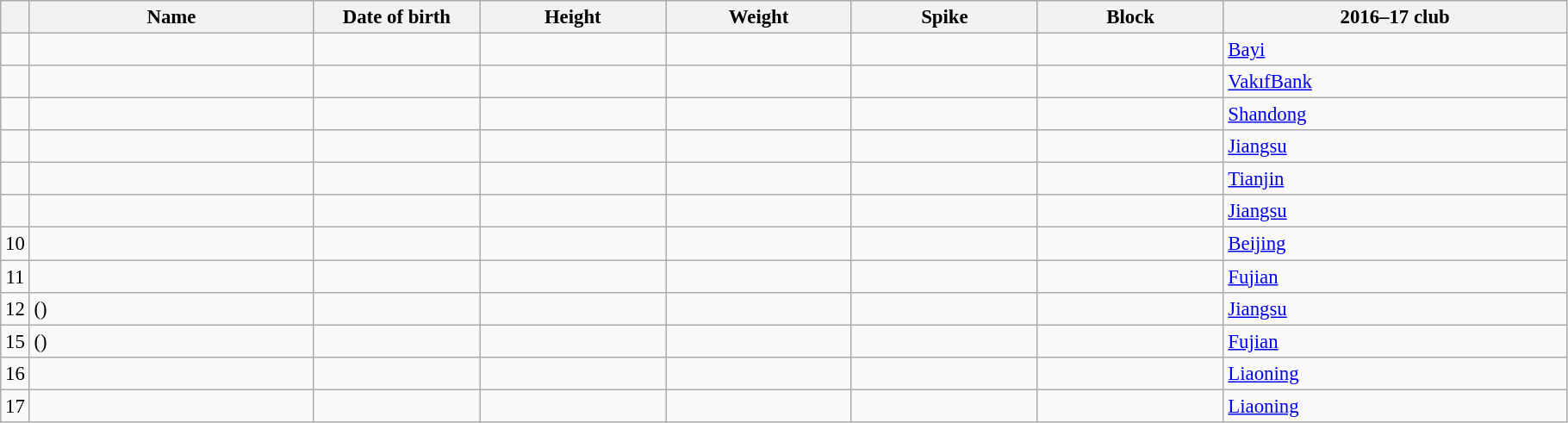<table class="wikitable sortable" style="font-size:95%; text-align:center;">
<tr>
<th></th>
<th style="width:14em">Name</th>
<th style="width:8em">Date of birth</th>
<th style="width:9em">Height</th>
<th style="width:9em">Weight</th>
<th style="width:9em">Spike</th>
<th style="width:9em">Block</th>
<th style="width:17em">2016–17 club</th>
</tr>
<tr>
<td></td>
<td align=left></td>
<td align=right></td>
<td></td>
<td></td>
<td></td>
<td></td>
<td align=left> <a href='#'>Bayi</a></td>
</tr>
<tr>
<td></td>
<td align=left></td>
<td align=right></td>
<td></td>
<td></td>
<td></td>
<td></td>
<td align=left> <a href='#'>VakıfBank</a></td>
</tr>
<tr>
<td></td>
<td align=left></td>
<td align=right></td>
<td></td>
<td></td>
<td></td>
<td></td>
<td align=left> <a href='#'>Shandong</a></td>
</tr>
<tr>
<td></td>
<td align=left></td>
<td align=right></td>
<td></td>
<td></td>
<td></td>
<td></td>
<td align=left> <a href='#'>Jiangsu</a></td>
</tr>
<tr>
<td></td>
<td align=left></td>
<td align=right></td>
<td></td>
<td></td>
<td></td>
<td></td>
<td align=left> <a href='#'>Tianjin</a></td>
</tr>
<tr>
<td></td>
<td align=left></td>
<td align=right></td>
<td></td>
<td></td>
<td></td>
<td></td>
<td align=left> <a href='#'>Jiangsu</a></td>
</tr>
<tr>
<td>10</td>
<td align=left></td>
<td align=right></td>
<td></td>
<td></td>
<td></td>
<td></td>
<td align=left> <a href='#'>Beijing</a></td>
</tr>
<tr>
<td>11</td>
<td align=left></td>
<td align=right></td>
<td></td>
<td></td>
<td></td>
<td></td>
<td align=left> <a href='#'>Fujian</a></td>
</tr>
<tr>
<td>12</td>
<td align=left> ()</td>
<td align=right></td>
<td></td>
<td></td>
<td></td>
<td></td>
<td align=left> <a href='#'>Jiangsu</a></td>
</tr>
<tr>
<td>15</td>
<td align=left> ()</td>
<td align=right></td>
<td></td>
<td></td>
<td></td>
<td></td>
<td align=left> <a href='#'>Fujian</a></td>
</tr>
<tr>
<td>16</td>
<td align=left></td>
<td align=right></td>
<td></td>
<td></td>
<td></td>
<td></td>
<td align=left> <a href='#'>Liaoning</a></td>
</tr>
<tr>
<td>17</td>
<td align=left></td>
<td align=right></td>
<td></td>
<td></td>
<td></td>
<td></td>
<td align=left> <a href='#'>Liaoning</a></td>
</tr>
</table>
